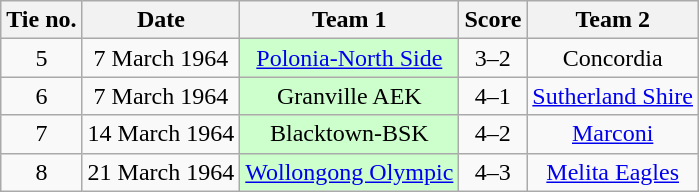<table class="wikitable" style="text-align:center">
<tr>
<th>Tie no.</th>
<th>Date</th>
<th>Team 1 </th>
<th>Score</th>
<th>Team 2 </th>
</tr>
<tr>
<td>5</td>
<td>7 March 1964</td>
<td bgcolor=#CFC><a href='#'>Polonia-North Side</a> </td>
<td align=center>3–2</td>
<td>Concordia </td>
</tr>
<tr>
<td>6</td>
<td>7 March 1964</td>
<td bgcolor=#cfc>Granville AEK </td>
<td align=center>4–1</td>
<td><a href='#'>Sutherland Shire</a> </td>
</tr>
<tr>
<td>7</td>
<td>14 March 1964</td>
<td bgcolor=#CFC>Blacktown-BSK </td>
<td align=center>4–2</td>
<td><a href='#'>Marconi</a> </td>
</tr>
<tr>
<td>8</td>
<td>21 March 1964</td>
<td bgcolor=#CFC><a href='#'>Wollongong Olympic</a> </td>
<td align=center>4–3</td>
<td><a href='#'>Melita Eagles</a> </td>
</tr>
</table>
